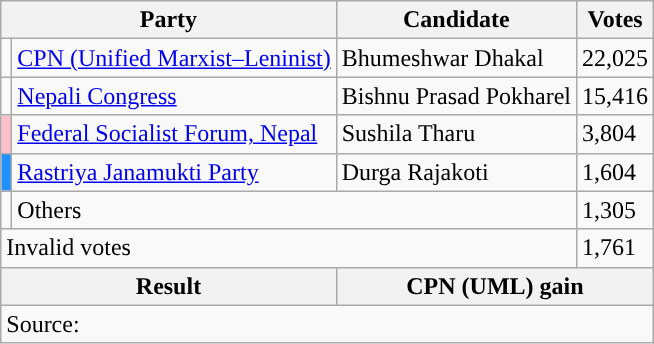<table class="wikitable">
<tr>
<th colspan="2">Party</th>
<th>Candidate</th>
<th>Votes</th>
</tr>
<tr>
<td style="background-color:"></td>
<td><a href='#'>CPN (Unified Marxist–Leninist)</a></td>
<td>Bhumeshwar Dhakal</td>
<td>22,025</td>
</tr>
<tr>
<td style="background-color:"></td>
<td><a href='#'>Nepali Congress</a></td>
<td>Bishnu Prasad Pokharel</td>
<td>15,416</td>
</tr>
<tr>
<td style="background-color:pink"></td>
<td><a href='#'>Federal Socialist Forum, Nepal</a></td>
<td>Sushila Tharu</td>
<td>3,804</td>
</tr>
<tr>
<td style="background-color:dodgerblue"></td>
<td><a href='#'>Rastriya Janamukti Party</a></td>
<td>Durga Rajakoti</td>
<td>1,604</td>
</tr>
<tr>
<td></td>
<td colspan="2">Others</td>
<td>1,305</td>
</tr>
<tr>
<td colspan="3">Invalid votes</td>
<td>1,761</td>
</tr>
<tr>
<th colspan="2">Result</th>
<th colspan="2">CPN (UML) gain</th>
</tr>
<tr>
<td colspan="4">Source: </td>
</tr>
</table>
